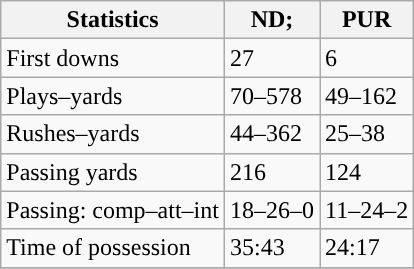<table class="wikitable" style="float: left;">
<tr>
<th>Statistics</th>
<th>ND;</th>
<th>PUR</th>
</tr>
<tr>
<td>First downs</td>
<td>27</td>
<td>6</td>
</tr>
<tr>
<td>Plays–yards</td>
<td>70–578</td>
<td>49–162</td>
</tr>
<tr>
<td>Rushes–yards</td>
<td>44–362</td>
<td>25–38</td>
</tr>
<tr>
<td>Passing yards</td>
<td>216</td>
<td>124</td>
</tr>
<tr>
<td>Passing: comp–att–int</td>
<td>18–26–0</td>
<td>11–24–2</td>
</tr>
<tr>
<td>Time of possession</td>
<td>35:43</td>
<td>24:17</td>
</tr>
<tr>
</tr>
</table>
